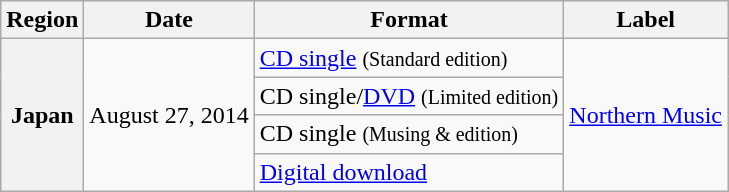<table class="wikitable sortable plainrowheaders">
<tr>
<th scope="col">Region</th>
<th scope="col">Date</th>
<th scope="col">Format</th>
<th scope="col">Label</th>
</tr>
<tr>
<th rowspan="4">Japan</th>
<td rowspan="4">August 27, 2014</td>
<td><a href='#'>CD single</a> <small>(Standard edition)</small></td>
<td rowspan="4"><a href='#'>Northern Music</a></td>
</tr>
<tr>
<td>CD single/<a href='#'>DVD</a> <small>(Limited edition)</small></td>
</tr>
<tr>
<td>CD single <small>(Musing &  edition)</small></td>
</tr>
<tr>
<td><a href='#'>Digital download</a></td>
</tr>
</table>
